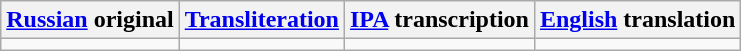<table class="wikitable">
<tr>
<th><a href='#'>Russian</a> original</th>
<th><a href='#'>Transliteration</a></th>
<th><a href='#'>IPA</a> transcription</th>
<th><a href='#'>English</a> translation</th>
</tr>
<tr style="valign:top; white-space:nowrap;">
<td></td>
<td></td>
<td></td>
<td></td>
</tr>
</table>
